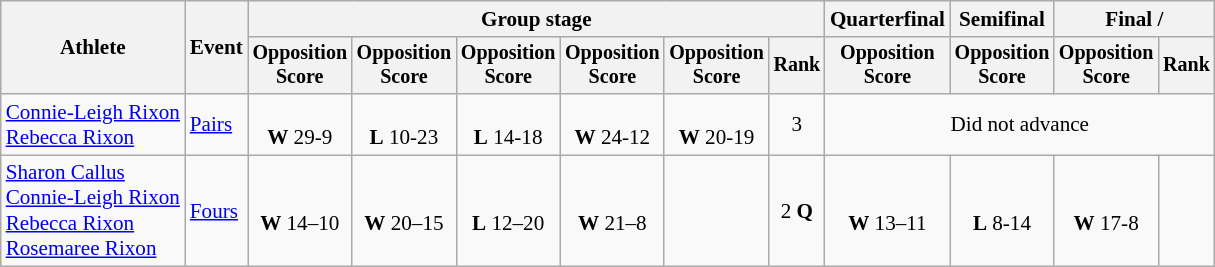<table class="wikitable" style="font-size:88%">
<tr>
<th rowspan=2>Athlete</th>
<th rowspan=2>Event</th>
<th colspan=6>Group stage</th>
<th>Quarterfinal</th>
<th>Semifinal</th>
<th colspan=2>Final / </th>
</tr>
<tr style="font-size:95%">
<th>Opposition<br>Score</th>
<th>Opposition<br>Score</th>
<th>Opposition<br>Score</th>
<th>Opposition<br>Score</th>
<th>Opposition<br>Score</th>
<th>Rank</th>
<th>Opposition<br>Score</th>
<th>Opposition<br>Score</th>
<th>Opposition<br>Score</th>
<th>Rank</th>
</tr>
<tr align=center>
<td align=left><a href='#'>Connie-Leigh Rixon</a><br><a href='#'>Rebecca Rixon</a></td>
<td align=left><a href='#'>Pairs</a></td>
<td><br><strong>W</strong> 29-9</td>
<td><br><strong>L</strong> 10-23</td>
<td><br><strong>L</strong> 14-18</td>
<td><br><strong>W</strong> 24-12</td>
<td><br><strong>W</strong> 20-19</td>
<td>3</td>
<td colspan=4>Did not advance</td>
</tr>
<tr align=center>
<td align=left><a href='#'>Sharon Callus</a><br><a href='#'>Connie-Leigh Rixon</a><br><a href='#'>Rebecca Rixon</a><br><a href='#'>Rosemaree Rixon</a></td>
<td align=left><a href='#'>Fours</a></td>
<td><br><strong>W</strong> 14–10</td>
<td><br><strong>W</strong> 20–15</td>
<td><br><strong>L</strong> 12–20</td>
<td><br><strong>W</strong> 21–8</td>
<td></td>
<td>2 <strong>Q</strong></td>
<td><br><strong>W</strong> 13–11</td>
<td><br><strong>L</strong> 8-14</td>
<td><br><strong>W</strong> 17-8</td>
<td></td>
</tr>
</table>
